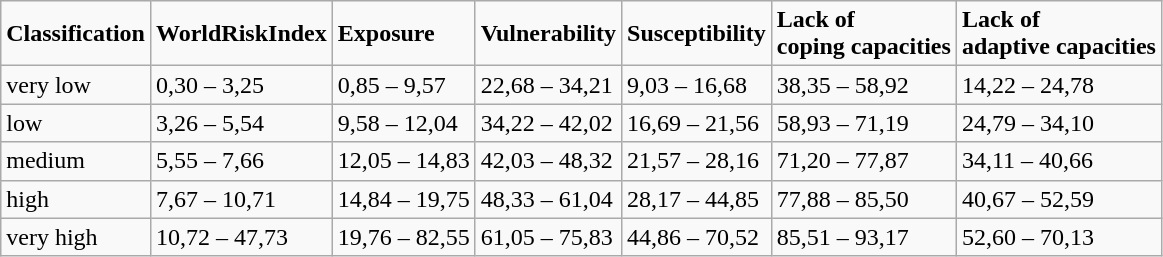<table class="wikitable zebra">
<tr>
<td><strong>Classification</strong></td>
<td><strong>WorldRiskIndex</strong></td>
<td><strong>Exposure</strong></td>
<td><strong>Vulnerability</strong></td>
<td><strong>Susceptibility</strong></td>
<td><strong>Lack of</strong><br><strong>coping capacities</strong></td>
<td><strong>Lack of</strong><br><strong>adaptive capacities</strong></td>
</tr>
<tr>
<td>very low</td>
<td>0,30 – 3,25</td>
<td>0,85 – 9,57</td>
<td>22,68 – 34,21</td>
<td>9,03 – 16,68</td>
<td>38,35 – 58,92</td>
<td>14,22 – 24,78</td>
</tr>
<tr>
<td>low</td>
<td>3,26 – 5,54</td>
<td>9,58 – 12,04</td>
<td>34,22 – 42,02</td>
<td>16,69 – 21,56</td>
<td>58,93 – 71,19</td>
<td>24,79 – 34,10</td>
</tr>
<tr>
<td>medium</td>
<td>5,55 – 7,66</td>
<td>12,05 – 14,83</td>
<td>42,03 – 48,32</td>
<td>21,57 – 28,16</td>
<td>71,20 – 77,87</td>
<td>34,11 – 40,66</td>
</tr>
<tr>
<td>high</td>
<td>7,67 – 10,71</td>
<td>14,84 – 19,75</td>
<td>48,33 – 61,04</td>
<td>28,17 – 44,85</td>
<td>77,88 – 85,50</td>
<td>40,67 – 52,59</td>
</tr>
<tr>
<td>very high</td>
<td>10,72 – 47,73</td>
<td>19,76 – 82,55</td>
<td>61,05 – 75,83</td>
<td>44,86 – 70,52</td>
<td>85,51 – 93,17</td>
<td>52,60 – 70,13</td>
</tr>
</table>
